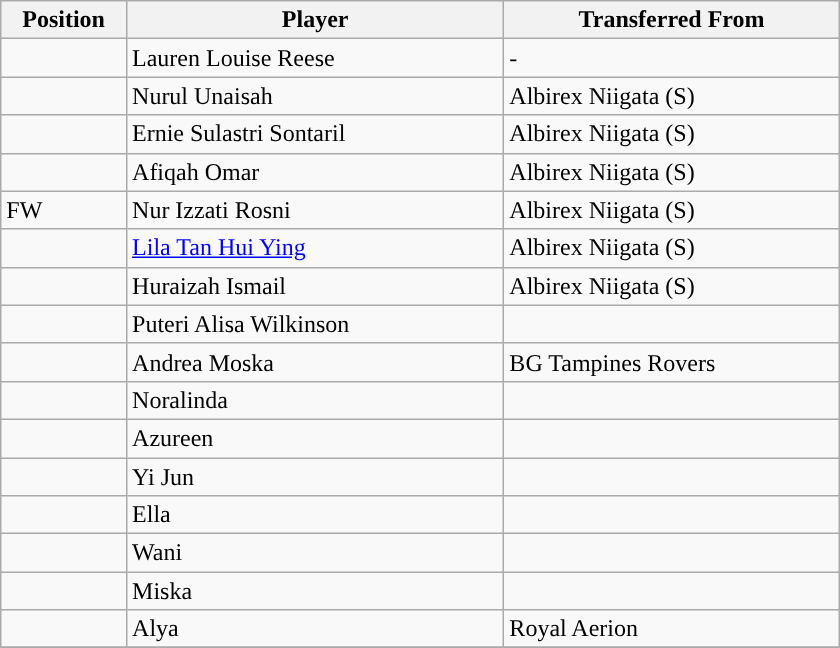<table class="wikitable sortable" style="width:35em; text-align:center; font-size:100%; text-align:left;">
<tr>
<th style="width:15%;">Position</th>
<th style="width:45%;">Player</th>
<th style="width:40%;">Transferred From</th>
</tr>
<tr>
<td></td>
<td> Lauren Louise Reese</td>
<td>-</td>
</tr>
<tr>
<td></td>
<td> Nurul Unaisah</td>
<td> Albirex Niigata (S)</td>
</tr>
<tr>
<td></td>
<td> Ernie Sulastri Sontaril</td>
<td> Albirex Niigata (S)</td>
</tr>
<tr>
<td></td>
<td> Afiqah Omar</td>
<td> Albirex Niigata (S)</td>
</tr>
<tr>
<td>FW</td>
<td> Nur Izzati Rosni</td>
<td> Albirex Niigata (S)</td>
</tr>
<tr>
<td></td>
<td> <a href='#'>Lila Tan Hui Ying</a></td>
<td> Albirex Niigata (S)</td>
</tr>
<tr>
<td></td>
<td> Huraizah Ismail</td>
<td> Albirex Niigata (S)</td>
</tr>
<tr>
<td></td>
<td> Puteri Alisa Wilkinson</td>
<td> </td>
</tr>
<tr>
<td></td>
<td> Andrea Moska</td>
<td> BG Tampines Rovers</td>
</tr>
<tr>
<td></td>
<td> Noralinda</td>
<td></td>
</tr>
<tr>
<td></td>
<td> Azureen</td>
<td></td>
</tr>
<tr>
<td></td>
<td> Yi Jun</td>
<td></td>
</tr>
<tr>
<td></td>
<td> Ella</td>
<td></td>
</tr>
<tr>
<td></td>
<td> Wani</td>
<td></td>
</tr>
<tr>
<td></td>
<td> Miska</td>
<td></td>
</tr>
<tr>
<td></td>
<td> Alya</td>
<td> Royal Aerion</td>
</tr>
<tr>
</tr>
</table>
